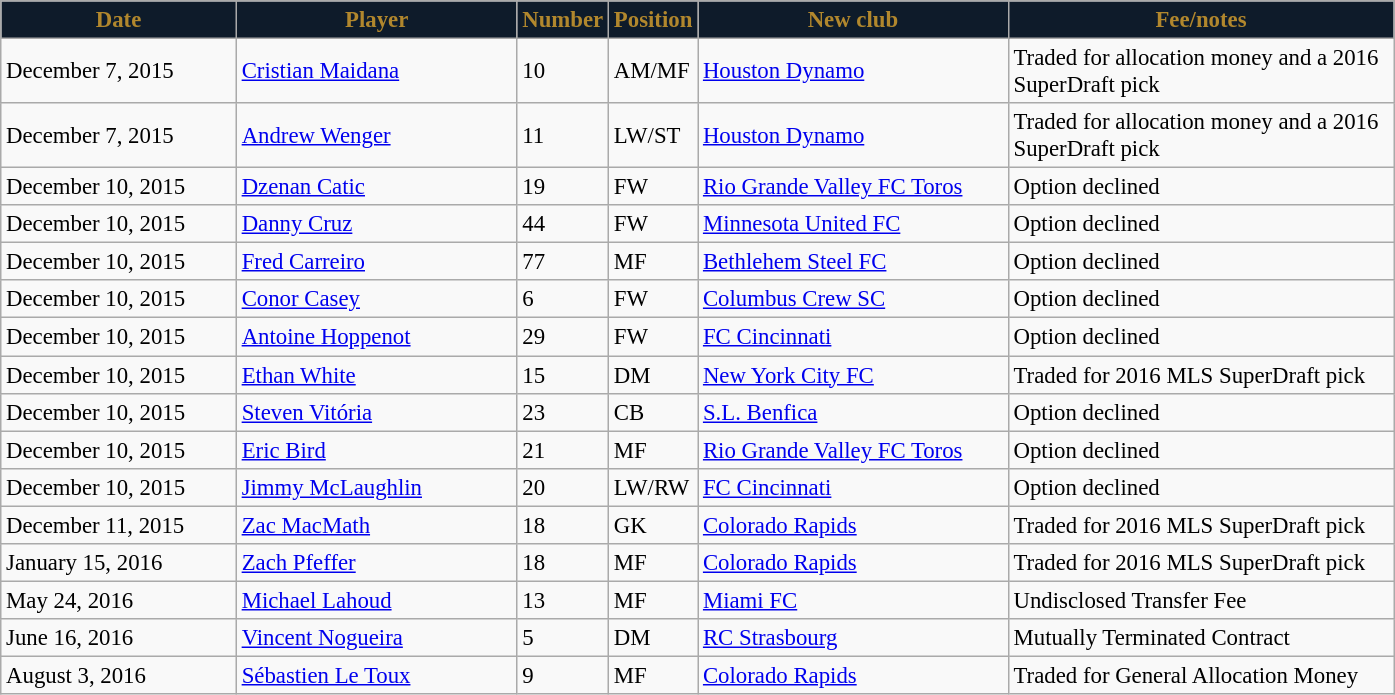<table class="wikitable" style="text-align:left; font-size:95%;">
<tr>
<th style="background:#0E1B2A; color:#B1872D; width:150px;">Date</th>
<th style="background:#0E1B2A; color:#B1872D; width:180px;">Player</th>
<th style="background:#0E1B2A; color:#B1872D; width:50px;">Number</th>
<th style="background:#0E1B2A; color:#B1872D; width:50px;">Position</th>
<th style="background:#0E1B2A; color:#B1872D; width:200px;">New club</th>
<th style="background:#0E1B2A; color:#B1872D; width:250px;">Fee/notes</th>
</tr>
<tr>
<td>December 7, 2015</td>
<td> <a href='#'>Cristian Maidana</a></td>
<td>10</td>
<td>AM/MF</td>
<td> <a href='#'>Houston Dynamo</a></td>
<td>Traded for allocation money and a 2016 SuperDraft pick</td>
</tr>
<tr>
<td>December 7, 2015</td>
<td> <a href='#'>Andrew Wenger</a></td>
<td>11</td>
<td>LW/ST</td>
<td> <a href='#'>Houston Dynamo</a></td>
<td>Traded for allocation money and a 2016 SuperDraft pick</td>
</tr>
<tr>
<td>December 10, 2015</td>
<td> <a href='#'>Dzenan Catic</a></td>
<td>19</td>
<td>FW</td>
<td> <a href='#'>Rio Grande Valley FC Toros</a></td>
<td>Option declined</td>
</tr>
<tr>
<td>December 10, 2015</td>
<td> <a href='#'>Danny Cruz</a></td>
<td>44</td>
<td>FW</td>
<td> <a href='#'>Minnesota United FC</a></td>
<td>Option declined</td>
</tr>
<tr>
<td>December 10, 2015</td>
<td> <a href='#'>Fred Carreiro</a></td>
<td>77</td>
<td>MF</td>
<td> <a href='#'>Bethlehem Steel FC</a></td>
<td>Option declined</td>
</tr>
<tr>
<td>December 10, 2015</td>
<td> <a href='#'>Conor Casey</a></td>
<td>6</td>
<td>FW</td>
<td> <a href='#'>Columbus Crew SC</a></td>
<td>Option declined</td>
</tr>
<tr>
<td>December 10, 2015</td>
<td> <a href='#'>Antoine Hoppenot</a></td>
<td>29</td>
<td>FW</td>
<td> <a href='#'>FC Cincinnati</a></td>
<td>Option declined</td>
</tr>
<tr>
<td>December 10, 2015</td>
<td> <a href='#'>Ethan White</a></td>
<td>15</td>
<td>DM</td>
<td> <a href='#'>New York City FC</a></td>
<td>Traded for 2016 MLS SuperDraft pick</td>
</tr>
<tr>
<td>December 10, 2015</td>
<td> <a href='#'>Steven Vitória</a></td>
<td>23</td>
<td>CB</td>
<td> <a href='#'>S.L. Benfica</a></td>
<td>Option declined</td>
</tr>
<tr>
<td>December 10, 2015</td>
<td> <a href='#'>Eric Bird</a></td>
<td>21</td>
<td>MF</td>
<td> <a href='#'>Rio Grande Valley FC Toros</a></td>
<td>Option declined</td>
</tr>
<tr>
<td>December 10, 2015</td>
<td> <a href='#'>Jimmy McLaughlin</a></td>
<td>20</td>
<td>LW/RW</td>
<td> <a href='#'>FC Cincinnati</a></td>
<td>Option declined</td>
</tr>
<tr>
<td>December 11, 2015</td>
<td> <a href='#'>Zac MacMath</a></td>
<td>18</td>
<td>GK</td>
<td> <a href='#'>Colorado Rapids</a></td>
<td>Traded for 2016 MLS SuperDraft pick</td>
</tr>
<tr>
<td>January 15, 2016</td>
<td> <a href='#'>Zach Pfeffer</a></td>
<td>18</td>
<td>MF</td>
<td> <a href='#'>Colorado Rapids</a></td>
<td>Traded for 2016 MLS SuperDraft pick</td>
</tr>
<tr>
<td>May 24, 2016</td>
<td> <a href='#'>Michael Lahoud</a></td>
<td>13</td>
<td>MF</td>
<td> <a href='#'>Miami FC</a></td>
<td>Undisclosed Transfer Fee</td>
</tr>
<tr>
<td>June 16, 2016</td>
<td> <a href='#'>Vincent Nogueira</a></td>
<td>5</td>
<td>DM</td>
<td> <a href='#'>RC Strasbourg</a></td>
<td>Mutually Terminated Contract</td>
</tr>
<tr>
<td>August 3, 2016</td>
<td> <a href='#'>Sébastien Le Toux</a></td>
<td>9</td>
<td>MF</td>
<td> <a href='#'>Colorado Rapids</a></td>
<td>Traded for General Allocation Money</td>
</tr>
</table>
